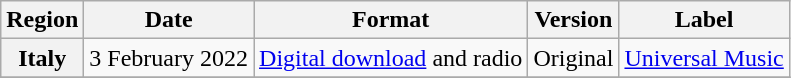<table class="wikitable plainrowheaders">
<tr>
<th scope="col">Region</th>
<th scope="col">Date</th>
<th scope="col">Format</th>
<th scope="col">Version</th>
<th scope="col">Label</th>
</tr>
<tr>
<th scope="row">Italy</th>
<td>3 February 2022</td>
<td><a href='#'>Digital download</a> and radio</td>
<td>Original</td>
<td><a href='#'>Universal Music</a></td>
</tr>
<tr>
</tr>
</table>
